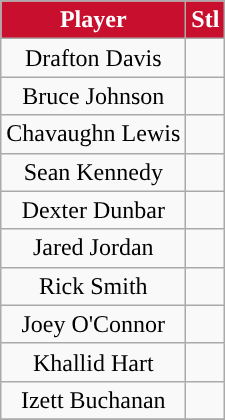<table class="wikitable sortable" style="text-align:center">
<tr>
<th style="background:#C8102E; color:#FFFFFF;">Player</th>
<th style="background:#C8102E; color:#FFFFFF;">Stl</th>
</tr>
<tr>
<td>Drafton Davis</td>
<td></td>
</tr>
<tr>
<td>Bruce Johnson</td>
<td></td>
</tr>
<tr>
<td>Chavaughn Lewis</td>
<td></td>
</tr>
<tr>
<td>Sean Kennedy</td>
<td></td>
</tr>
<tr>
<td>Dexter Dunbar</td>
<td></td>
</tr>
<tr>
<td>Jared Jordan</td>
<td></td>
</tr>
<tr>
<td>Rick Smith</td>
<td></td>
</tr>
<tr>
<td>Joey O'Connor</td>
<td></td>
</tr>
<tr>
<td>Khallid Hart</td>
<td></td>
</tr>
<tr>
<td>Izett Buchanan</td>
<td></td>
</tr>
<tr>
</tr>
</table>
